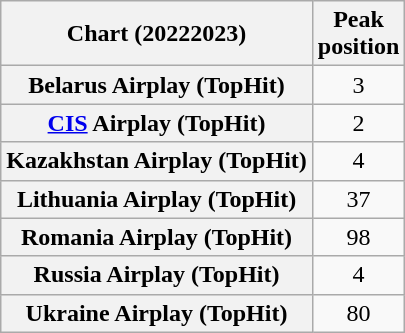<table class="wikitable sortable plainrowheaders" style="text-align:center">
<tr>
<th scope="col">Chart (20222023)</th>
<th scope="col">Peak<br>position</th>
</tr>
<tr>
<th scope="row">Belarus Airplay (TopHit)</th>
<td>3</td>
</tr>
<tr>
<th scope="row"><a href='#'>CIS</a> Airplay (TopHit)</th>
<td>2</td>
</tr>
<tr>
<th scope="row">Kazakhstan Airplay (TopHit)</th>
<td>4</td>
</tr>
<tr>
<th scope="row">Lithuania Airplay (TopHit)</th>
<td>37</td>
</tr>
<tr>
<th scope="row">Romania Airplay (TopHit)</th>
<td>98</td>
</tr>
<tr>
<th scope="row">Russia Airplay (TopHit)</th>
<td>4</td>
</tr>
<tr>
<th scope="row">Ukraine Airplay (TopHit)</th>
<td>80</td>
</tr>
</table>
